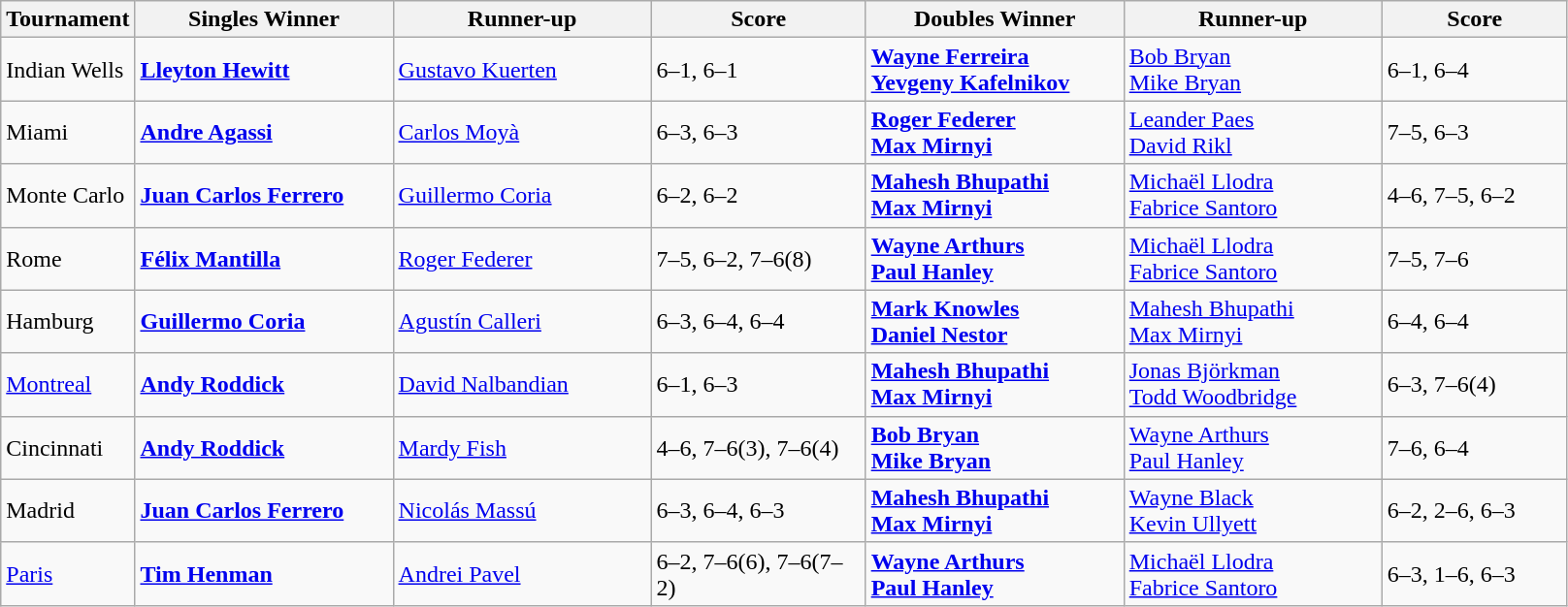<table class="wikitable">
<tr>
<th>Tournament</th>
<th width="170">Singles Winner</th>
<th width="170">Runner-up</th>
<th width="140">Score</th>
<th width="170">Doubles Winner</th>
<th width="170">Runner-up</th>
<th width="120">Score</th>
</tr>
<tr>
<td>Indian Wells</td>
<td> <strong><a href='#'>Lleyton Hewitt</a></strong></td>
<td> <a href='#'>Gustavo Kuerten</a></td>
<td>6–1, 6–1</td>
<td> <strong><a href='#'>Wayne Ferreira</a></strong> <br>  <strong><a href='#'>Yevgeny Kafelnikov</a></strong></td>
<td> <a href='#'>Bob Bryan</a> <br>  <a href='#'>Mike Bryan</a></td>
<td>6–1, 6–4</td>
</tr>
<tr>
<td>Miami</td>
<td> <strong><a href='#'>Andre Agassi</a></strong></td>
<td> <a href='#'>Carlos Moyà</a></td>
<td>6–3, 6–3</td>
<td> <strong><a href='#'>Roger Federer</a></strong> <br>  <strong><a href='#'>Max Mirnyi</a></strong></td>
<td> <a href='#'>Leander Paes</a> <br>  <a href='#'>David Rikl</a></td>
<td>7–5, 6–3</td>
</tr>
<tr>
<td>Monte Carlo</td>
<td> <strong><a href='#'>Juan Carlos Ferrero</a></strong></td>
<td> <a href='#'>Guillermo Coria</a></td>
<td>6–2, 6–2</td>
<td> <strong><a href='#'>Mahesh Bhupathi</a></strong> <br>  <strong><a href='#'>Max Mirnyi</a></strong></td>
<td> <a href='#'>Michaël Llodra</a> <br>  <a href='#'>Fabrice Santoro</a></td>
<td>4–6, 7–5, 6–2</td>
</tr>
<tr>
<td>Rome</td>
<td> <strong><a href='#'>Félix Mantilla</a></strong></td>
<td> <a href='#'>Roger Federer</a></td>
<td>7–5, 6–2, 7–6(8)</td>
<td> <strong><a href='#'>Wayne Arthurs</a></strong> <br>  <strong><a href='#'>Paul Hanley</a></strong></td>
<td> <a href='#'>Michaël Llodra</a> <br>  <a href='#'>Fabrice Santoro</a></td>
<td>7–5, 7–6</td>
</tr>
<tr>
<td>Hamburg</td>
<td> <strong><a href='#'>Guillermo Coria</a></strong></td>
<td> <a href='#'>Agustín Calleri</a></td>
<td>6–3, 6–4, 6–4</td>
<td> <strong><a href='#'>Mark Knowles</a></strong> <br>  <strong><a href='#'>Daniel Nestor</a></strong></td>
<td> <a href='#'>Mahesh Bhupathi</a> <br>  <a href='#'>Max Mirnyi</a></td>
<td>6–4, 6–4</td>
</tr>
<tr>
<td><a href='#'>Montreal</a></td>
<td>  <strong><a href='#'>Andy Roddick</a></strong></td>
<td> <a href='#'>David Nalbandian</a></td>
<td>6–1, 6–3</td>
<td> <strong><a href='#'>Mahesh Bhupathi</a></strong> <br>  <strong><a href='#'>Max Mirnyi</a></strong></td>
<td> <a href='#'>Jonas Björkman</a> <br>  <a href='#'>Todd Woodbridge</a></td>
<td>6–3, 7–6(4)</td>
</tr>
<tr>
<td>Cincinnati</td>
<td> <strong><a href='#'>Andy Roddick</a></strong></td>
<td> <a href='#'>Mardy Fish</a></td>
<td>4–6, 7–6(3), 7–6(4)</td>
<td> <strong><a href='#'>Bob Bryan</a></strong> <br>  <strong><a href='#'>Mike Bryan</a></strong></td>
<td> <a href='#'>Wayne Arthurs</a> <br>  <a href='#'>Paul Hanley</a></td>
<td>7–6, 6–4</td>
</tr>
<tr>
<td>Madrid</td>
<td> <strong><a href='#'>Juan Carlos Ferrero</a></strong></td>
<td> <a href='#'>Nicolás Massú</a></td>
<td>6–3, 6–4, 6–3</td>
<td> <strong><a href='#'>Mahesh Bhupathi</a></strong> <br>  <strong><a href='#'>Max Mirnyi</a></strong></td>
<td> <a href='#'>Wayne Black</a> <br>  <a href='#'>Kevin Ullyett</a></td>
<td>6–2, 2–6, 6–3</td>
</tr>
<tr>
<td><a href='#'>Paris</a></td>
<td> <strong><a href='#'>Tim Henman</a></strong></td>
<td>  <a href='#'>Andrei Pavel</a></td>
<td>6–2, 7–6(6), 7–6(7–2)</td>
<td> <strong><a href='#'>Wayne Arthurs</a></strong> <br>  <strong><a href='#'>Paul Hanley</a></strong></td>
<td> <a href='#'>Michaël Llodra</a> <br>  <a href='#'>Fabrice Santoro</a></td>
<td>6–3, 1–6, 6–3</td>
</tr>
</table>
